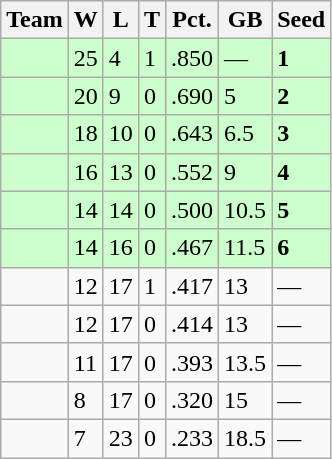<table class=wikitable>
<tr>
<th>Team</th>
<th>W</th>
<th>L</th>
<th>T</th>
<th>Pct.</th>
<th>GB</th>
<th>Seed</th>
</tr>
<tr bgcolor=ccffcc>
<td></td>
<td>25</td>
<td>4</td>
<td>1</td>
<td>.850</td>
<td>—</td>
<td><strong>1</strong></td>
</tr>
<tr bgcolor=ccffcc>
<td></td>
<td>20</td>
<td>9</td>
<td>0</td>
<td>.690</td>
<td>5</td>
<td><strong>2</strong></td>
</tr>
<tr bgcolor=ccffcc>
<td></td>
<td>18</td>
<td>10</td>
<td>0</td>
<td>.643</td>
<td>6.5</td>
<td><strong>3</strong></td>
</tr>
<tr bgcolor=ccffcc>
<td></td>
<td>16</td>
<td>13</td>
<td>0</td>
<td>.552</td>
<td>9</td>
<td><strong>4</strong></td>
</tr>
<tr bgcolor=ccffcc>
<td></td>
<td>14</td>
<td>14</td>
<td>0</td>
<td>.500</td>
<td>10.5</td>
<td><strong>5</strong></td>
</tr>
<tr bgcolor=ccffcc>
<td></td>
<td>14</td>
<td>16</td>
<td>0</td>
<td>.467</td>
<td>11.5</td>
<td><strong>6</strong></td>
</tr>
<tr>
<td></td>
<td>12</td>
<td>17</td>
<td>1</td>
<td>.417</td>
<td>13</td>
<td>—</td>
</tr>
<tr>
<td></td>
<td>12</td>
<td>17</td>
<td>0</td>
<td>.414</td>
<td>13</td>
<td>—</td>
</tr>
<tr>
<td></td>
<td>11</td>
<td>17</td>
<td>0</td>
<td>.393</td>
<td>13.5</td>
<td>—</td>
</tr>
<tr>
<td></td>
<td>8</td>
<td>17</td>
<td>0</td>
<td>.320</td>
<td>15</td>
<td>—</td>
</tr>
<tr>
<td></td>
<td>7</td>
<td>23</td>
<td>0</td>
<td>.233</td>
<td>18.5</td>
<td>—</td>
</tr>
</table>
